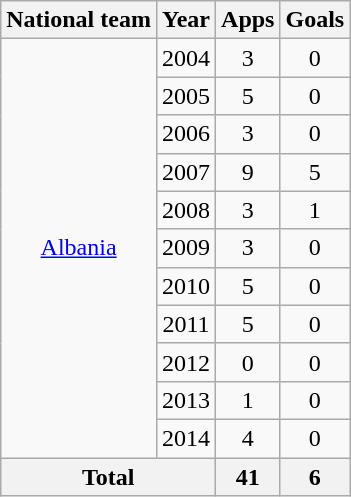<table class="wikitable" style="text-align:center">
<tr>
<th>National team</th>
<th>Year</th>
<th>Apps</th>
<th>Goals</th>
</tr>
<tr>
<td rowspan="11"><a href='#'>Albania</a></td>
<td>2004</td>
<td>3</td>
<td>0</td>
</tr>
<tr>
<td>2005</td>
<td>5</td>
<td>0</td>
</tr>
<tr>
<td>2006</td>
<td>3</td>
<td>0</td>
</tr>
<tr>
<td>2007</td>
<td>9</td>
<td>5</td>
</tr>
<tr>
<td>2008</td>
<td>3</td>
<td>1</td>
</tr>
<tr>
<td>2009</td>
<td>3</td>
<td>0</td>
</tr>
<tr>
<td>2010</td>
<td>5</td>
<td>0</td>
</tr>
<tr>
<td>2011</td>
<td>5</td>
<td>0</td>
</tr>
<tr>
<td>2012</td>
<td>0</td>
<td>0</td>
</tr>
<tr>
<td>2013</td>
<td>1</td>
<td>0</td>
</tr>
<tr>
<td>2014</td>
<td>4</td>
<td>0</td>
</tr>
<tr>
<th colspan="2">Total</th>
<th>41</th>
<th>6</th>
</tr>
</table>
